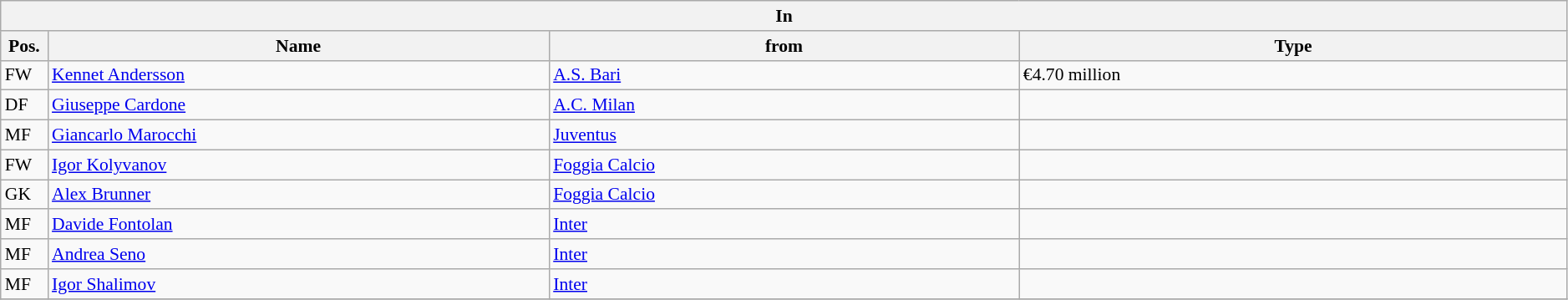<table class="wikitable" style="font-size:90%;width:99%;">
<tr>
<th colspan="4">In</th>
</tr>
<tr>
<th width=3%>Pos.</th>
<th width=32%>Name</th>
<th width=30%>from</th>
<th width=35%>Type</th>
</tr>
<tr>
<td>FW</td>
<td><a href='#'>Kennet Andersson</a></td>
<td><a href='#'>A.S. Bari</a></td>
<td>€4.70 million</td>
</tr>
<tr>
<td>DF</td>
<td><a href='#'>Giuseppe Cardone</a></td>
<td><a href='#'>A.C. Milan</a></td>
<td></td>
</tr>
<tr>
<td>MF</td>
<td><a href='#'>Giancarlo Marocchi</a></td>
<td><a href='#'>Juventus</a></td>
<td></td>
</tr>
<tr>
<td>FW</td>
<td><a href='#'>Igor Kolyvanov</a></td>
<td><a href='#'>Foggia Calcio</a></td>
<td></td>
</tr>
<tr>
<td>GK</td>
<td><a href='#'>Alex Brunner</a></td>
<td><a href='#'>Foggia Calcio</a></td>
<td></td>
</tr>
<tr>
<td>MF</td>
<td><a href='#'>Davide Fontolan</a></td>
<td><a href='#'>Inter</a></td>
<td></td>
</tr>
<tr>
<td>MF</td>
<td><a href='#'>Andrea Seno</a></td>
<td><a href='#'>Inter</a></td>
<td></td>
</tr>
<tr>
<td>MF</td>
<td><a href='#'>Igor Shalimov</a></td>
<td><a href='#'>Inter</a></td>
<td></td>
</tr>
<tr>
</tr>
</table>
